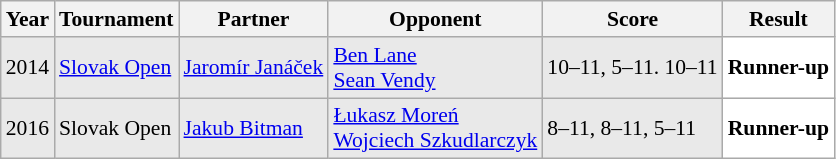<table class="sortable wikitable" style="font-size: 90%;">
<tr>
<th>Year</th>
<th>Tournament</th>
<th>Partner</th>
<th>Opponent</th>
<th>Score</th>
<th>Result</th>
</tr>
<tr style="background:#E9E9E9">
<td align="center">2014</td>
<td align="left"><a href='#'>Slovak Open</a></td>
<td align="left"> <a href='#'>Jaromír Janáček</a></td>
<td align="left"> <a href='#'>Ben Lane</a><br> <a href='#'>Sean Vendy</a></td>
<td align="left">10–11, 5–11. 10–11</td>
<td style="text-align:left; background:white"> <strong>Runner-up</strong></td>
</tr>
<tr style="background:#E9E9E9">
<td align="center">2016</td>
<td align="left">Slovak Open</td>
<td align="left"> <a href='#'>Jakub Bitman</a></td>
<td align="left"> <a href='#'>Łukasz Moreń</a><br> <a href='#'>Wojciech Szkudlarczyk</a></td>
<td align="left">8–11, 8–11, 5–11</td>
<td style="text-align:left; background:white"> <strong>Runner-up</strong></td>
</tr>
</table>
